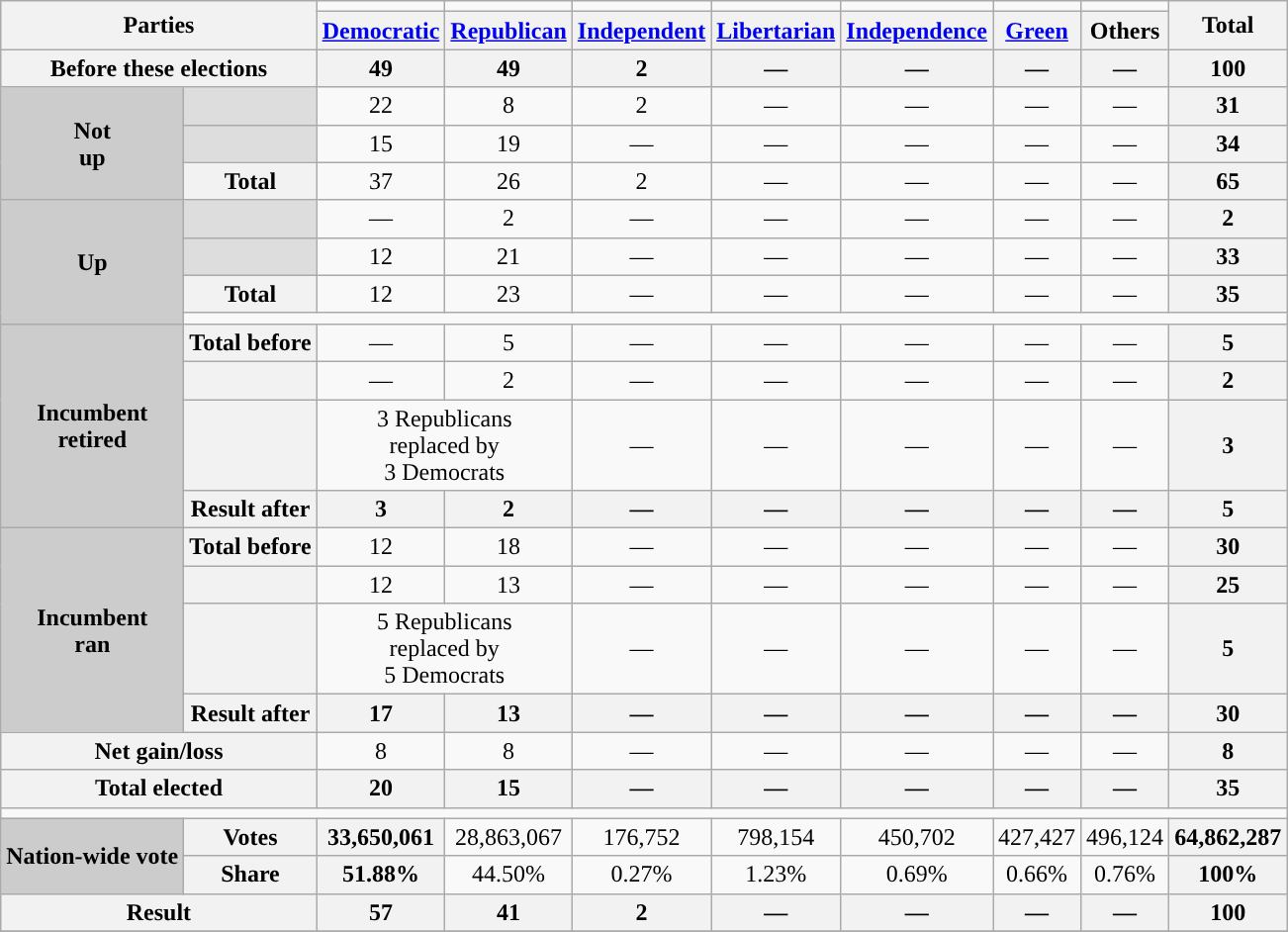<table class=wikitable style=text-align:center>
<tr>
<th colspan=2 rowspan=2>Parties</th>
<td style="background-color:"></td>
<td style="background-color:"></td>
<td style="background-color:"></td>
<td style="background-color:"></td>
<td style="background-color:"></td>
<td style="background-color:"></td>
<td style="background-color:"></td>
<th rowspan=2>Total</th>
</tr>
<tr>
<th><a href='#'>Democratic</a></th>
<th><a href='#'>Republican</a></th>
<th><a href='#'>Independent</a></th>
<th><a href='#'>Libertarian</a></th>
<th><a href='#'>Independence</a></th>
<th><a href='#'>Green</a></th>
<th>Others</th>
</tr>
<tr>
<th colspan=2>Before these elections</th>
<th>49</th>
<th>49</th>
<th>2</th>
<th>—</th>
<th>—</th>
<th>—</th>
<th>—</th>
<th>100</th>
</tr>
<tr>
<th rowspan=3 style="background:#cccccc">Not<br>up</th>
<th style="background:#dddddd"></th>
<td>22</td>
<td>8</td>
<td>2</td>
<td>—</td>
<td>—</td>
<td>—</td>
<td>—</td>
<th>31</th>
</tr>
<tr>
<th style="background:#dddddd"></th>
<td>15</td>
<td>19</td>
<td>—</td>
<td>—</td>
<td>—</td>
<td>—</td>
<td>—</td>
<th>34</th>
</tr>
<tr>
<th>Total</th>
<td>37</td>
<td>26</td>
<td>2</td>
<td>—</td>
<td>—</td>
<td>—</td>
<td>—</td>
<th>65</th>
</tr>
<tr>
<th rowspan=4 style="background:#cccccc">Up</th>
<th style="background:#dddddd"></th>
<td>—</td>
<td>2</td>
<td>—</td>
<td>—</td>
<td>—</td>
<td>—</td>
<td>—</td>
<th>2</th>
</tr>
<tr>
<th style="background:#dddddd"></th>
<td>12</td>
<td>21</td>
<td>—</td>
<td>—</td>
<td>—</td>
<td>—</td>
<td>—</td>
<th>33</th>
</tr>
<tr>
<th>Total</th>
<td>12</td>
<td>23</td>
<td>—</td>
<td>—</td>
<td>—</td>
<td>—</td>
<td>—</td>
<th>35</th>
</tr>
<tr>
<td colspan=99></td>
</tr>
<tr>
<th rowspan=4 style="background:#cccccc">Incumbent<br>retired</th>
<th>Total before</th>
<td>—</td>
<td>5</td>
<td>—</td>
<td>—</td>
<td>—</td>
<td>—</td>
<td>—</td>
<th>5</th>
</tr>
<tr>
<th></th>
<td>—</td>
<td>2</td>
<td>—</td>
<td>—</td>
<td>—</td>
<td>—</td>
<td>—</td>
<th>2</th>
</tr>
<tr>
<th></th>
<td colspan=2 > 3 Republicans<br>replaced by<br> 3 Democrats</td>
<td>—</td>
<td>—</td>
<td>—</td>
<td>—</td>
<td>—</td>
<th>3</th>
</tr>
<tr>
<th>Result after</th>
<th>3</th>
<th>2</th>
<th>—</th>
<th>—</th>
<th>—</th>
<th>—</th>
<th>—</th>
<th>5</th>
</tr>
<tr>
<th rowspan=4 style="background:#cccccc">Incumbent<br>ran</th>
<th>Total before</th>
<td>12</td>
<td>18</td>
<td>—</td>
<td>—</td>
<td>—</td>
<td>—</td>
<td>—</td>
<th>30</th>
</tr>
<tr>
<th></th>
<td>12</td>
<td>13</td>
<td>—</td>
<td>—</td>
<td>—</td>
<td>—</td>
<td>—</td>
<th>25</th>
</tr>
<tr>
<th></th>
<td colspan=2 > 5 Republicans<br>replaced by<br> 5 Democrats</td>
<td>—</td>
<td>—</td>
<td>—</td>
<td>—</td>
<td>—</td>
<th>5</th>
</tr>
<tr>
<th>Result after</th>
<th>17</th>
<th>13</th>
<th>—</th>
<th>—</th>
<th>—</th>
<th>—</th>
<th>—</th>
<th>30</th>
</tr>
<tr>
<th colspan=2>Net gain/loss</th>
<td> 8</td>
<td> 8</td>
<td>—</td>
<td>—</td>
<td>—</td>
<td>—</td>
<td>—</td>
<th>8</th>
</tr>
<tr>
<th colspan=2>Total elected</th>
<th>20</th>
<th>15</th>
<th>—</th>
<th>—</th>
<th>—</th>
<th>—</th>
<th>—</th>
<th>35</th>
</tr>
<tr>
<td colspan=99></td>
</tr>
<tr>
<th rowspan=2 style="background:#cccccc">Nation-wide vote</th>
<th>Votes</th>
<th>33,650,061</th>
<td>28,863,067</td>
<td>176,752</td>
<td>798,154</td>
<td>450,702</td>
<td>427,427</td>
<td>496,124</td>
<th>64,862,287</th>
</tr>
<tr>
<th>Share</th>
<th>51.88%</th>
<td>44.50%</td>
<td>0.27%</td>
<td>1.23%</td>
<td>0.69%</td>
<td>0.66%</td>
<td>0.76%</td>
<th>100%</th>
</tr>
<tr>
<th colspan=2>Result</th>
<th>57</th>
<th>41</th>
<th>2</th>
<th>—</th>
<th>—</th>
<th>—</th>
<th>—</th>
<th>100</th>
</tr>
<tr>
</tr>
</table>
